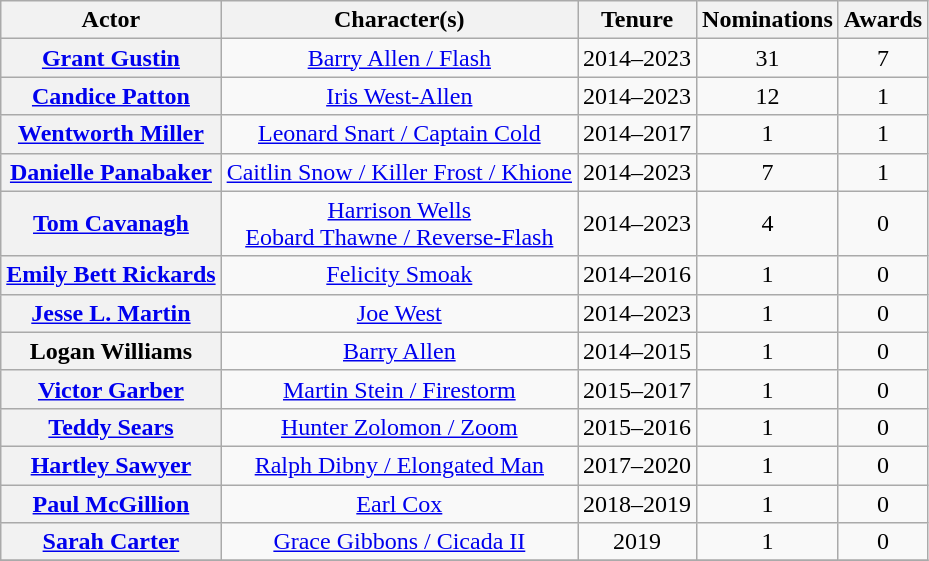<table class="wikitable sortable plainrowheaders" style="text-align:center;">
<tr>
<th scope="col">Actor</th>
<th scope="col">Character(s)</th>
<th scope="col">Tenure</th>
<th scope="col">Nominations</th>
<th scope="col">Awards</th>
</tr>
<tr>
<th scope="row" data-sort-value="Gustin, Grant"><a href='#'>Grant Gustin</a></th>
<td data-sort-value="Allen, Barry"><a href='#'>Barry Allen / Flash</a></td>
<td>2014–2023</td>
<td>31</td>
<td>7</td>
</tr>
<tr>
<th scope="row" data-sort-value="Patton, Candice"><a href='#'>Candice Patton</a></th>
<td data-sort-value="West-Allen, Iris"><a href='#'>Iris West-Allen</a></td>
<td>2014–2023</td>
<td>12</td>
<td>1</td>
</tr>
<tr>
<th scope="row" data-sort-value="Miller, Wentworth"><a href='#'>Wentworth Miller</a></th>
<td data-sort-value="Snart, Leonard"><a href='#'>Leonard Snart / Captain Cold</a></td>
<td>2014–2017</td>
<td>1</td>
<td>1</td>
</tr>
<tr>
<th scope="row" data-sort-value="Panabaker, Danielle"><a href='#'>Danielle Panabaker</a></th>
<td data-sort-value="Snow, Caitlin"><a href='#'>Caitlin Snow / Killer Frost / Khione</a></td>
<td>2014–2023</td>
<td>7</td>
<td>1</td>
</tr>
<tr>
<th scope="row" data-sort-value="Cavanagh, Tom"><a href='#'>Tom Cavanagh</a></th>
<td data-sort-value="Wells, Harrison and Eobard Thawne"><a href='#'>Harrison Wells</a><br><a href='#'>Eobard Thawne / Reverse-Flash</a></td>
<td>2014–2023</td>
<td>4</td>
<td>0</td>
</tr>
<tr>
<th scope="row" data-sort-value="Rickards, Emily Bett"><a href='#'>Emily Bett Rickards</a></th>
<td data-sort-value="Smoak, Felicity"><a href='#'>Felicity Smoak</a></td>
<td>2014–2016</td>
<td>1</td>
<td>0</td>
</tr>
<tr>
<th scope="row" data-sort-value="Martin, Jesse L."><a href='#'>Jesse L. Martin</a></th>
<td data-sort-value="West, Joe"><a href='#'>Joe West</a></td>
<td>2014–2023</td>
<td>1</td>
<td>0</td>
</tr>
<tr>
<th scope="row" data-sort-value="Williams, Logan">Logan Williams</th>
<td data-sort-value="Allen, Barry"><a href='#'>Barry Allen</a> </td>
<td>2014–2015</td>
<td>1</td>
<td>0</td>
</tr>
<tr>
<th scope="row" data-sort-value="Garber, Victor"><a href='#'>Victor Garber</a></th>
<td data-sort-value="Stein, Martin"><a href='#'>Martin Stein / Firestorm</a></td>
<td>2015–2017</td>
<td>1</td>
<td>0</td>
</tr>
<tr>
<th scope="row" data-sort-value="Sears, Teddy"><a href='#'>Teddy Sears</a></th>
<td data-sort-value="Zolomon, Hunter"><a href='#'>Hunter Zolomon / Zoom</a></td>
<td>2015–2016</td>
<td>1</td>
<td>0</td>
</tr>
<tr>
<th scope="row" data-sort-value="Sawyer, Hartley"><a href='#'>Hartley Sawyer</a></th>
<td data-sort-value="Dibny, Ralph"><a href='#'>Ralph Dibny / Elongated Man</a></td>
<td>2017–2020</td>
<td>1</td>
<td>0</td>
</tr>
<tr>
<th scope="row" data-sort-value="McGillion, Paul"><a href='#'>Paul McGillion</a></th>
<td data-sort-value="Cox, Earl"><a href='#'>Earl Cox</a></td>
<td>2018–2019</td>
<td>1</td>
<td>0</td>
</tr>
<tr>
<th scope="row" data-sort-value="Carter, Sarah"><a href='#'>Sarah Carter</a></th>
<td data-sort-value="Gibbons, Grace"><a href='#'>Grace Gibbons / Cicada II</a></td>
<td>2019</td>
<td>1</td>
<td>0</td>
</tr>
<tr>
</tr>
</table>
